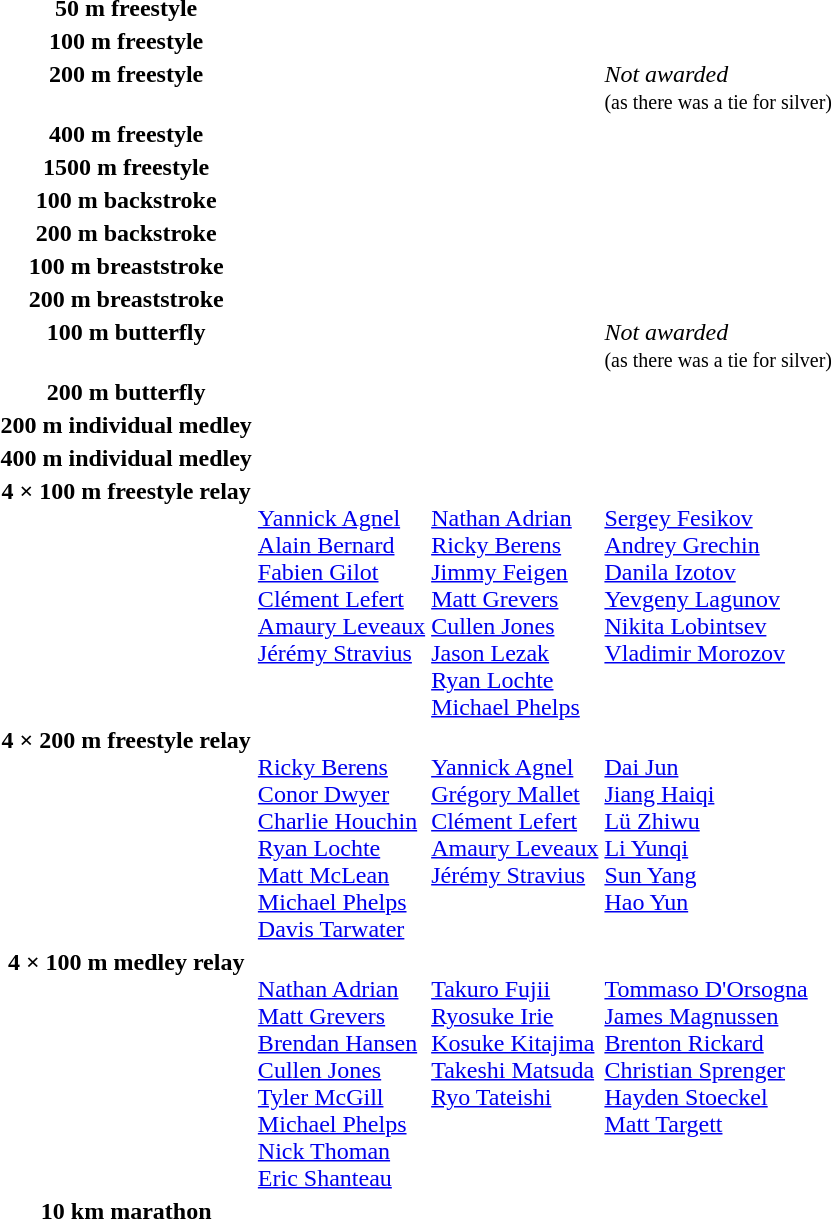<table>
<tr>
<th scope="row">50 m freestyle <br></th>
<td></td>
<td></td>
<td></td>
</tr>
<tr>
<th scope="row">100 m freestyle <br></th>
<td></td>
<td></td>
<td></td>
</tr>
<tr valign="top">
<th scope="row" rowspan=2>200 m freestyle <br></th>
<td rowspan=2></td>
<td></td>
<td rowspan=2><em>Not awarded</em><br> <small>(as there was a tie for silver)</small></td>
</tr>
<tr>
<td></td>
</tr>
<tr>
<th scope="row">400 m freestyle <br></th>
<td></td>
<td></td>
<td></td>
</tr>
<tr>
<th scope="row">1500 m freestyle <br></th>
<td></td>
<td></td>
<td></td>
</tr>
<tr>
<th scope="row">100 m backstroke <br></th>
<td></td>
<td></td>
<td></td>
</tr>
<tr>
<th scope="row">200 m backstroke <br></th>
<td></td>
<td></td>
<td></td>
</tr>
<tr>
<th scope="row">100 m breaststroke <br></th>
<td></td>
<td></td>
<td></td>
</tr>
<tr>
<th scope="row">200 m breaststroke <br></th>
<td></td>
<td></td>
<td></td>
</tr>
<tr valign="top">
<th scope="row" rowspan=2>100 m butterfly <br></th>
<td rowspan=2></td>
<td></td>
<td rowspan=2><em>Not awarded</em><br> <small>(as there was a tie for silver)</small></td>
</tr>
<tr>
<td></td>
</tr>
<tr>
<th scope="row">200 m butterfly <br></th>
<td></td>
<td></td>
<td></td>
</tr>
<tr>
<th scope="row">200 m individual medley <br></th>
<td></td>
<td></td>
<td></td>
</tr>
<tr>
<th scope="row">400 m individual medley <br></th>
<td></td>
<td></td>
<td></td>
</tr>
<tr valign="top">
<th scope="row">4 × 100 m freestyle relay<br></th>
<td><br><a href='#'>Yannick Agnel</a><br><a href='#'>Alain Bernard</a><br><a href='#'>Fabien Gilot</a><br><a href='#'>Clément Lefert</a><br><a href='#'>Amaury Leveaux</a><br><a href='#'>Jérémy Stravius</a></td>
<td><br><a href='#'>Nathan Adrian</a><br><a href='#'>Ricky Berens</a><br><a href='#'>Jimmy Feigen</a><br><a href='#'>Matt Grevers</a><br><a href='#'>Cullen Jones</a><br><a href='#'>Jason Lezak</a><br><a href='#'>Ryan Lochte</a><br><a href='#'>Michael Phelps</a></td>
<td><br><a href='#'>Sergey Fesikov</a><br><a href='#'>Andrey Grechin</a><br><a href='#'>Danila Izotov</a><br><a href='#'>Yevgeny Lagunov</a><br><a href='#'>Nikita Lobintsev</a><br><a href='#'>Vladimir Morozov</a></td>
</tr>
<tr valign="top">
<th scope="row">4 × 200 m freestyle relay<br></th>
<td><br><a href='#'>Ricky Berens</a><br><a href='#'>Conor Dwyer</a><br><a href='#'>Charlie Houchin</a><br><a href='#'>Ryan Lochte</a><br><a href='#'>Matt McLean</a><br><a href='#'>Michael Phelps</a><br><a href='#'>Davis Tarwater</a></td>
<td><br><a href='#'>Yannick Agnel</a><br><a href='#'>Grégory Mallet</a><br><a href='#'>Clément Lefert</a><br><a href='#'>Amaury Leveaux</a><br><a href='#'>Jérémy Stravius</a></td>
<td><br><a href='#'>Dai Jun</a><br><a href='#'>Jiang Haiqi</a><br><a href='#'>Lü Zhiwu</a><br><a href='#'>Li Yunqi</a><br><a href='#'>Sun Yang</a><br><a href='#'>Hao Yun</a></td>
</tr>
<tr valign="top">
<th scope="row">4 × 100 m medley relay<br></th>
<td><br><a href='#'>Nathan Adrian</a><br><a href='#'>Matt Grevers</a><br><a href='#'>Brendan Hansen</a><br><a href='#'>Cullen Jones</a><br><a href='#'>Tyler McGill</a><br><a href='#'>Michael Phelps</a><br><a href='#'>Nick Thoman</a><br><a href='#'>Eric Shanteau</a></td>
<td><br><a href='#'>Takuro Fujii</a><br><a href='#'>Ryosuke Irie</a><br><a href='#'>Kosuke Kitajima</a><br><a href='#'>Takeshi Matsuda</a><br><a href='#'>Ryo Tateishi</a></td>
<td><br><a href='#'>Tommaso D'Orsogna</a><br><a href='#'>James Magnussen</a><br><a href='#'>Brenton Rickard</a><br><a href='#'>Christian Sprenger</a><br><a href='#'>Hayden Stoeckel</a><br><a href='#'>Matt Targett</a></td>
</tr>
<tr>
<th scope="row">10 km marathon<br></th>
<td></td>
<td></td>
<td></td>
</tr>
</table>
